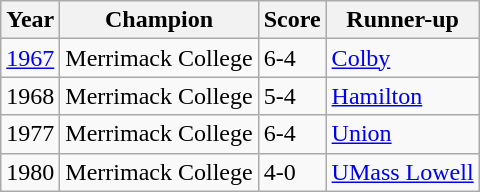<table class="wikitable sortable">
<tr>
<th>Year</th>
<th>Champion</th>
<th>Score</th>
<th>Runner-up</th>
</tr>
<tr>
<td><a href='#'>1967</a></td>
<td>Merrimack College</td>
<td>6-4</td>
<td><a href='#'>Colby</a></td>
</tr>
<tr>
<td>1968</td>
<td>Merrimack College</td>
<td>5-4</td>
<td><a href='#'>Hamilton</a></td>
</tr>
<tr>
<td>1977</td>
<td>Merrimack College</td>
<td>6-4</td>
<td><a href='#'>Union</a></td>
</tr>
<tr>
<td>1980</td>
<td>Merrimack College</td>
<td>4-0</td>
<td><a href='#'>UMass Lowell</a></td>
</tr>
</table>
